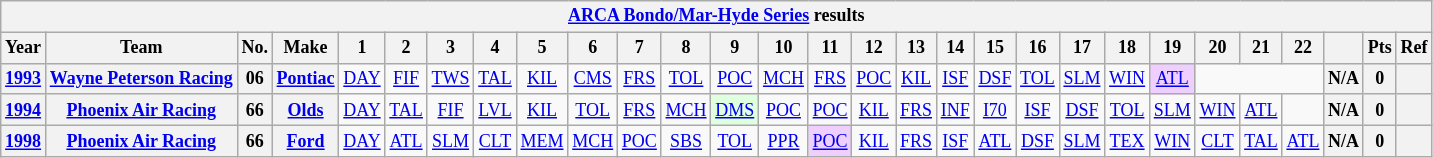<table class="wikitable" style="text-align:center; font-size:75%">
<tr>
<th colspan="34"><a href='#'>ARCA Bondo/Mar-Hyde Series</a> results</th>
</tr>
<tr>
<th>Year</th>
<th>Team</th>
<th>No.</th>
<th>Make</th>
<th>1</th>
<th>2</th>
<th>3</th>
<th>4</th>
<th>5</th>
<th>6</th>
<th>7</th>
<th>8</th>
<th>9</th>
<th>10</th>
<th>11</th>
<th>12</th>
<th>13</th>
<th>14</th>
<th>15</th>
<th>16</th>
<th>17</th>
<th>18</th>
<th>19</th>
<th>20</th>
<th>21</th>
<th>22</th>
<th></th>
<th>Pts</th>
<th>Ref</th>
</tr>
<tr>
<th><a href='#'>1993</a></th>
<th><a href='#'>Wayne Peterson Racing</a></th>
<th>06</th>
<th><a href='#'>Pontiac</a></th>
<td><a href='#'>DAY</a></td>
<td><a href='#'>FIF</a></td>
<td><a href='#'>TWS</a></td>
<td><a href='#'>TAL</a></td>
<td><a href='#'>KIL</a></td>
<td><a href='#'>CMS</a></td>
<td><a href='#'>FRS</a></td>
<td><a href='#'>TOL</a></td>
<td><a href='#'>POC</a></td>
<td><a href='#'>MCH</a></td>
<td><a href='#'>FRS</a></td>
<td><a href='#'>POC</a></td>
<td><a href='#'>KIL</a></td>
<td><a href='#'>ISF</a></td>
<td><a href='#'>DSF</a></td>
<td><a href='#'>TOL</a></td>
<td><a href='#'>SLM</a></td>
<td><a href='#'>WIN</a></td>
<td style="background:#EFCFFF;"><a href='#'>ATL</a><br></td>
<td colspan=3></td>
<th>N/A</th>
<th>0</th>
<th></th>
</tr>
<tr>
<th><a href='#'>1994</a></th>
<th><a href='#'>Phoenix Air Racing</a></th>
<th>66</th>
<th><a href='#'>Olds</a></th>
<td><a href='#'>DAY</a></td>
<td><a href='#'>TAL</a></td>
<td><a href='#'>FIF</a></td>
<td><a href='#'>LVL</a></td>
<td><a href='#'>KIL</a></td>
<td><a href='#'>TOL</a></td>
<td><a href='#'>FRS</a></td>
<td><a href='#'>MCH</a></td>
<td style="background:#DFFFDF;"><a href='#'>DMS</a><br></td>
<td><a href='#'>POC</a></td>
<td><a href='#'>POC</a></td>
<td><a href='#'>KIL</a></td>
<td><a href='#'>FRS</a></td>
<td><a href='#'>INF</a></td>
<td><a href='#'>I70</a></td>
<td><a href='#'>ISF</a></td>
<td><a href='#'>DSF</a></td>
<td><a href='#'>TOL</a></td>
<td><a href='#'>SLM</a></td>
<td><a href='#'>WIN</a></td>
<td><a href='#'>ATL</a></td>
<td></td>
<th>N/A</th>
<th>0</th>
<th></th>
</tr>
<tr>
<th><a href='#'>1998</a></th>
<th><a href='#'>Phoenix Air Racing</a></th>
<th>66</th>
<th><a href='#'>Ford</a></th>
<td><a href='#'>DAY</a></td>
<td><a href='#'>ATL</a></td>
<td><a href='#'>SLM</a></td>
<td><a href='#'>CLT</a></td>
<td><a href='#'>MEM</a></td>
<td><a href='#'>MCH</a></td>
<td><a href='#'>POC</a></td>
<td><a href='#'>SBS</a></td>
<td><a href='#'>TOL</a></td>
<td><a href='#'>PPR</a></td>
<td style="background:#EFCFFF;"><a href='#'>POC</a><br></td>
<td><a href='#'>KIL</a></td>
<td><a href='#'>FRS</a></td>
<td><a href='#'>ISF</a></td>
<td><a href='#'>ATL</a></td>
<td><a href='#'>DSF</a></td>
<td><a href='#'>SLM</a></td>
<td><a href='#'>TEX</a></td>
<td><a href='#'>WIN</a></td>
<td><a href='#'>CLT</a></td>
<td><a href='#'>TAL</a></td>
<td><a href='#'>ATL</a></td>
<th>N/A</th>
<th>0</th>
<th></th>
</tr>
</table>
